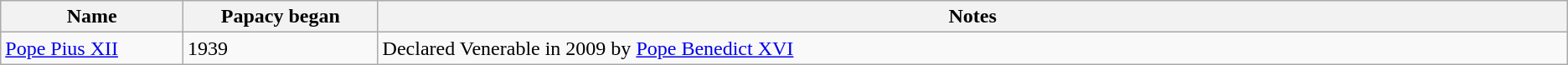<table class="wikitable sortable">
<tr>
<th width="3%">Name</th>
<th width="3%">Papacy began</th>
<th width="21%" class="unsortable">Notes</th>
</tr>
<tr>
<td><a href='#'>Pope Pius XII</a></td>
<td>1939</td>
<td>Declared Venerable in 2009 by <a href='#'>Pope Benedict XVI</a></td>
</tr>
</table>
